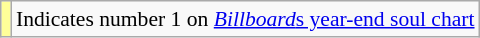<table class="wikitable" style="font-size:90%;">
<tr>
<td style="background-color:#FFFF99"></td>
<td>Indicates number 1 on <a href='#'><em>Billboard</em>s year-end soul chart</a></td>
</tr>
</table>
